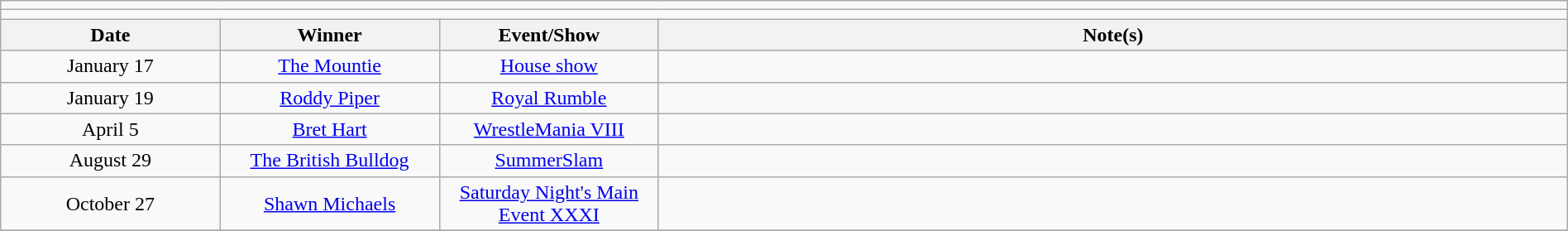<table class="wikitable" style="text-align:center; width:100%;">
<tr>
<td colspan="5"></td>
</tr>
<tr>
<td colspan="5"><strong></strong></td>
</tr>
<tr>
<th width=14%>Date</th>
<th width=14%>Winner</th>
<th width=14%>Event/Show</th>
<th width=58%>Note(s)</th>
</tr>
<tr>
<td>January 17</td>
<td><a href='#'>The Mountie</a></td>
<td><a href='#'>House show</a></td>
<td align=left></td>
</tr>
<tr>
<td>January 19</td>
<td><a href='#'>Roddy Piper</a></td>
<td><a href='#'>Royal Rumble</a></td>
<td align=left></td>
</tr>
<tr>
<td>April 5</td>
<td><a href='#'>Bret Hart</a></td>
<td><a href='#'>WrestleMania VIII</a></td>
<td align=left></td>
</tr>
<tr>
<td>August 29</td>
<td><a href='#'>The British Bulldog</a></td>
<td><a href='#'>SummerSlam</a></td>
<td align=left></td>
</tr>
<tr>
<td>October 27</td>
<td><a href='#'>Shawn Michaels</a></td>
<td><a href='#'>Saturday Night's Main Event XXXI</a></td>
<td align=left></td>
</tr>
<tr>
</tr>
</table>
